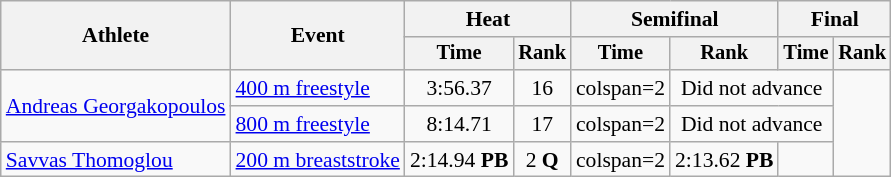<table class=wikitable style="font-size:90%">
<tr>
<th rowspan=2>Athlete</th>
<th rowspan=2>Event</th>
<th colspan="2">Heat</th>
<th colspan="2">Semifinal</th>
<th colspan="2">Final</th>
</tr>
<tr style="font-size:95%">
<th>Time</th>
<th>Rank</th>
<th>Time</th>
<th>Rank</th>
<th>Time</th>
<th>Rank</th>
</tr>
<tr align=center>
<td align=left rowspan=2><a href='#'>Andreas Georgakopoulos</a></td>
<td align=left><a href='#'>400 m freestyle</a></td>
<td>3:56.37</td>
<td>16</td>
<td>colspan=2 </td>
<td colspan=2>Did not advance</td>
</tr>
<tr align=center>
<td align=left><a href='#'>800 m freestyle</a></td>
<td>8:14.71</td>
<td>17</td>
<td>colspan=2 </td>
<td colspan=2>Did not advance</td>
</tr>
<tr align=center>
<td align=left><a href='#'>Savvas Thomoglou</a></td>
<td align=left><a href='#'>200 m breaststroke</a></td>
<td>2:14.94 <strong>PB</strong></td>
<td>2 <strong>Q</strong></td>
<td>colspan=2 </td>
<td>2:13.62 <strong>PB</strong></td>
<td></td>
</tr>
</table>
